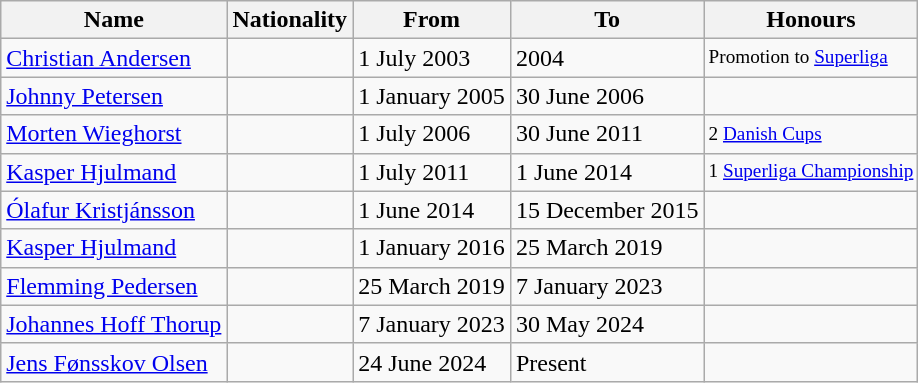<table class="wikitable">
<tr>
<th>Name</th>
<th>Nationality</th>
<th>From</th>
<th>To</th>
<th>Honours</th>
</tr>
<tr>
<td align=left><a href='#'>Christian Andersen</a></td>
<td></td>
<td>1 July 2003</td>
<td>2004</td>
<td align=left style="font-size: 80%">Promotion to <a href='#'>Superliga</a></td>
</tr>
<tr>
<td align=left><a href='#'>Johnny Petersen</a></td>
<td></td>
<td>1 January 2005</td>
<td>30 June 2006</td>
<td align=left style="font-size: 80%"></td>
</tr>
<tr>
<td align=left><a href='#'>Morten Wieghorst</a></td>
<td></td>
<td>1 July 2006</td>
<td>30 June 2011</td>
<td align=left style="font-size: 80%">2 <a href='#'>Danish Cups</a></td>
</tr>
<tr>
<td align=left><a href='#'>Kasper Hjulmand</a></td>
<td></td>
<td>1 July 2011</td>
<td>1 June 2014</td>
<td align=left style="font-size: 80%">1 <a href='#'>Superliga Championship</a></td>
</tr>
<tr>
<td align=left><a href='#'>Ólafur Kristjánsson</a></td>
<td></td>
<td>1 June 2014</td>
<td>15 December 2015</td>
<td></td>
</tr>
<tr>
<td align=left><a href='#'>Kasper Hjulmand</a></td>
<td></td>
<td>1 January 2016</td>
<td>25 March 2019</td>
<td></td>
</tr>
<tr>
<td align=left><a href='#'>Flemming Pedersen</a></td>
<td></td>
<td>25 March 2019</td>
<td>7 January 2023</td>
<td></td>
</tr>
<tr>
<td align=left><a href='#'>Johannes Hoff Thorup</a></td>
<td></td>
<td>7 January 2023</td>
<td>30 May 2024</td>
<td></td>
</tr>
<tr>
<td align=left><a href='#'>Jens Fønsskov Olsen</a></td>
<td></td>
<td>24 June 2024</td>
<td>Present</td>
<td></td>
</tr>
</table>
